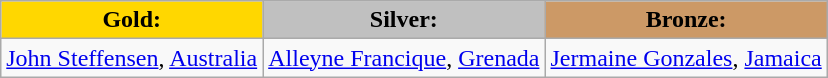<table class="wikitable">
<tr>
<td style="text-align:center;background-color:gold;"><strong>Gold:</strong></td>
<td style="text-align:center;background-color:silver;"><strong>Silver:</strong></td>
<td style="text-align:center;background-color:#CC9966;"><strong>Bronze:</strong></td>
</tr>
<tr>
<td> <a href='#'>John Steffensen</a>, <a href='#'>Australia</a></td>
<td> <a href='#'>Alleyne Francique</a>, <a href='#'>Grenada</a></td>
<td> <a href='#'>Jermaine Gonzales</a>, <a href='#'>Jamaica</a></td>
</tr>
</table>
